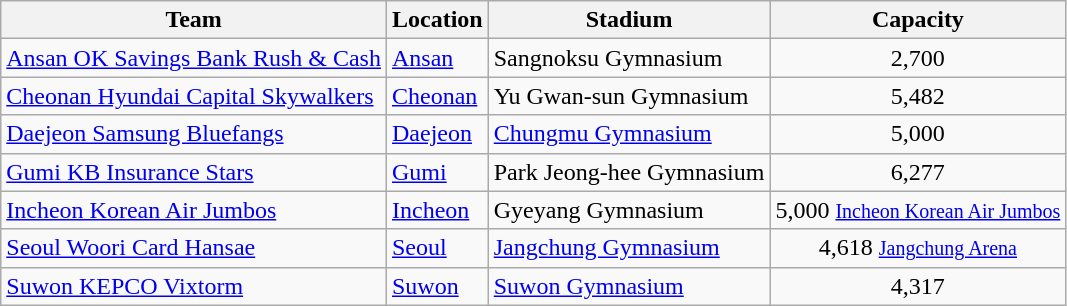<table class="wikitable sortable" style="text-align: left;">
<tr>
<th>Team</th>
<th>Location</th>
<th>Stadium</th>
<th>Capacity</th>
</tr>
<tr>
<td><a href='#'>Ansan OK Savings Bank Rush & Cash</a></td>
<td><a href='#'>Ansan</a></td>
<td>Sangnoksu Gymnasium</td>
<td align="center">2,700 <small>  </small></td>
</tr>
<tr>
<td><a href='#'>Cheonan Hyundai Capital Skywalkers</a></td>
<td><a href='#'>Cheonan</a></td>
<td>Yu Gwan-sun Gymnasium</td>
<td align="center">5,482 <small> </small></td>
</tr>
<tr>
<td><a href='#'>Daejeon Samsung Bluefangs</a></td>
<td><a href='#'>Daejeon</a></td>
<td><a href='#'>Chungmu Gymnasium</a></td>
<td align="center">5,000 <small> </small></td>
</tr>
<tr>
<td><a href='#'>Gumi KB Insurance Stars</a></td>
<td><a href='#'>Gumi</a></td>
<td>Park Jeong-hee Gymnasium</td>
<td align="center">6,277</td>
</tr>
<tr>
<td><a href='#'>Incheon Korean Air Jumbos</a></td>
<td><a href='#'>Incheon</a></td>
<td>Gyeyang Gymnasium</td>
<td align="center">5,000 <small> <a href='#'>Incheon Korean Air Jumbos</a> </small></td>
</tr>
<tr>
<td><a href='#'>Seoul Woori Card Hansae</a></td>
<td><a href='#'>Seoul</a></td>
<td><a href='#'>Jangchung Gymnasium</a></td>
<td align="center">4,618 <small> <a href='#'>Jangchung Arena</a></small></td>
</tr>
<tr>
<td><a href='#'>Suwon KEPCO Vixtorm</a></td>
<td><a href='#'>Suwon</a></td>
<td><a href='#'>Suwon Gymnasium</a></td>
<td align="center">4,317 <small> </small></td>
</tr>
</table>
